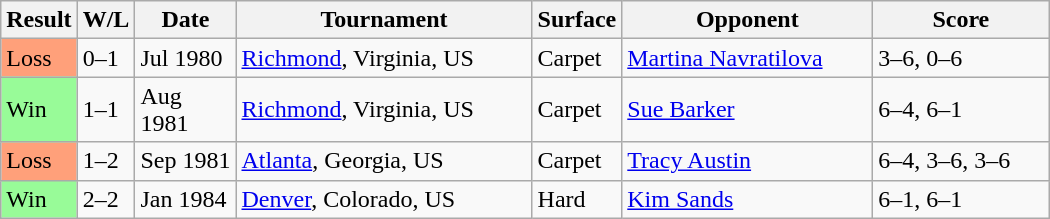<table class="sortable wikitable">
<tr>
<th>Result</th>
<th style="width:30px" class="unsortable">W/L</th>
<th style="width:60px">Date</th>
<th style="width:190px">Tournament</th>
<th style="width:50px">Surface</th>
<th style="width:160px">Opponent</th>
<th style="width:110px" class="unsortable">Score</th>
</tr>
<tr>
<td style="background:#ffa07a;">Loss</td>
<td>0–1</td>
<td>Jul 1980</td>
<td><a href='#'>Richmond</a>, Virginia, US</td>
<td>Carpet</td>
<td> <a href='#'>Martina Navratilova</a></td>
<td>3–6, 0–6</td>
</tr>
<tr>
<td style="background:#98fb98;">Win</td>
<td>1–1</td>
<td>Aug 1981</td>
<td><a href='#'>Richmond</a>, Virginia, US</td>
<td>Carpet</td>
<td> <a href='#'>Sue Barker</a></td>
<td>6–4, 6–1</td>
</tr>
<tr bgcolor=>
<td style="background:#ffa07a;">Loss</td>
<td>1–2</td>
<td>Sep 1981</td>
<td><a href='#'>Atlanta</a>, Georgia, US</td>
<td>Carpet</td>
<td> <a href='#'>Tracy Austin</a></td>
<td>6–4, 3–6, 3–6</td>
</tr>
<tr bgcolor=>
<td style="background:#98fb98;">Win</td>
<td>2–2</td>
<td>Jan 1984</td>
<td><a href='#'>Denver</a>, Colorado, US</td>
<td>Hard</td>
<td> <a href='#'>Kim Sands</a></td>
<td>6–1, 6–1</td>
</tr>
</table>
